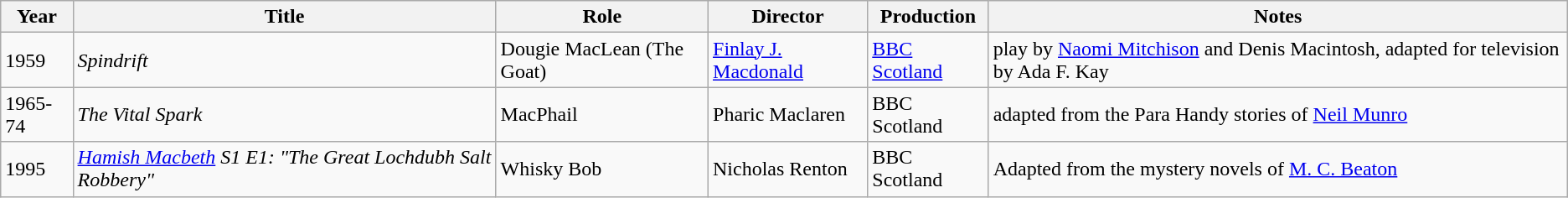<table class="wikitable">
<tr>
<th>Year</th>
<th>Title</th>
<th>Role</th>
<th>Director</th>
<th>Production</th>
<th>Notes</th>
</tr>
<tr>
<td>1959</td>
<td><em>Spindrift</em></td>
<td>Dougie MacLean (The Goat)</td>
<td><a href='#'>Finlay J. Macdonald</a></td>
<td><a href='#'>BBC Scotland</a></td>
<td>play by <a href='#'>Naomi Mitchison</a> and Denis Macintosh, adapted for television by Ada F. Kay</td>
</tr>
<tr>
<td>1965-74</td>
<td><em>The Vital Spark</em></td>
<td>MacPhail</td>
<td>Pharic Maclaren</td>
<td>BBC Scotland</td>
<td>adapted from the Para Handy stories of <a href='#'>Neil Munro</a></td>
</tr>
<tr>
<td>1995</td>
<td><em><a href='#'>Hamish Macbeth</a> S1 E1: "The Great Lochdubh Salt Robbery"</em></td>
<td>Whisky Bob</td>
<td>Nicholas Renton</td>
<td>BBC Scotland</td>
<td>Adapted from the mystery novels of <a href='#'>M. C. Beaton</a></td>
</tr>
</table>
